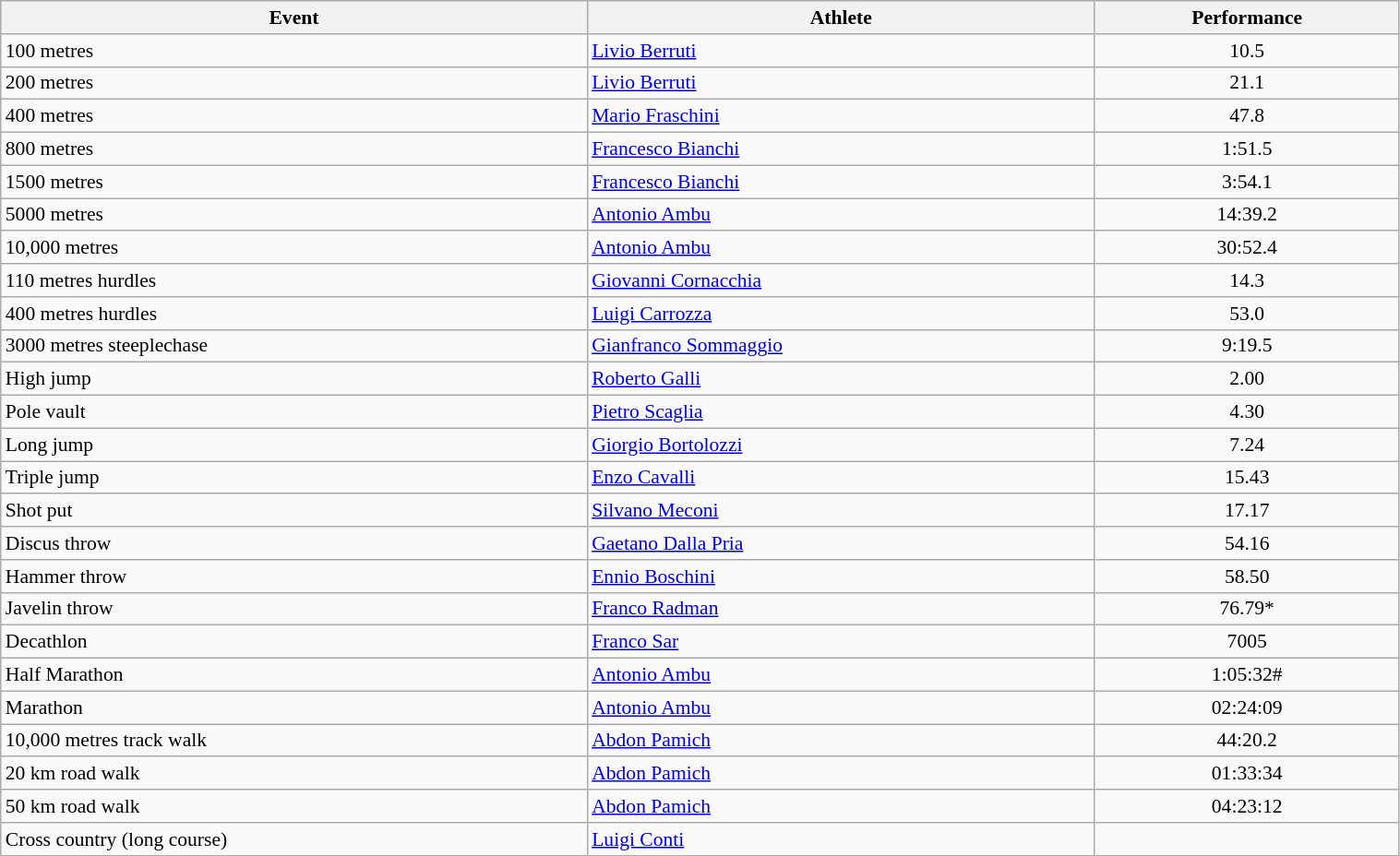<table class="wikitable" width=80% style="font-size:90%; text-align:left;">
<tr>
<th>Event</th>
<th>Athlete</th>
<th>Performance</th>
</tr>
<tr>
<td>100 metres</td>
<td><a href='#'>Livio Berruti</a></td>
<td align=center>10.5</td>
</tr>
<tr>
<td>200 metres</td>
<td><a href='#'>Livio Berruti</a></td>
<td align=center>21.1</td>
</tr>
<tr>
<td>400 metres</td>
<td><a href='#'>Mario Fraschini</a></td>
<td align=center>47.8</td>
</tr>
<tr>
<td>800 metres</td>
<td><a href='#'>Francesco Bianchi</a></td>
<td align=center>1:51.5</td>
</tr>
<tr>
<td>1500 metres</td>
<td><a href='#'>Francesco Bianchi</a></td>
<td align=center>3:54.1</td>
</tr>
<tr>
<td>5000 metres</td>
<td><a href='#'>Antonio Ambu</a></td>
<td align=center>14:39.2</td>
</tr>
<tr>
<td>10,000 metres</td>
<td><a href='#'>Antonio Ambu</a></td>
<td align=center>30:52.4</td>
</tr>
<tr>
<td>110 metres hurdles</td>
<td><a href='#'>Giovanni Cornacchia</a></td>
<td align=center>14.3</td>
</tr>
<tr>
<td>400 metres hurdles</td>
<td><a href='#'>Luigi Carrozza</a></td>
<td align=center>53.0</td>
</tr>
<tr>
<td>3000 metres steeplechase</td>
<td><a href='#'>Gianfranco Sommaggio</a></td>
<td align=center>9:19.5</td>
</tr>
<tr>
<td>High jump</td>
<td><a href='#'>Roberto Galli</a></td>
<td align=center>2.00</td>
</tr>
<tr>
<td>Pole vault</td>
<td><a href='#'>Pietro Scaglia</a></td>
<td align=center>4.30</td>
</tr>
<tr>
<td>Long jump</td>
<td><a href='#'>Giorgio Bortolozzi</a></td>
<td align=center>7.24</td>
</tr>
<tr>
<td>Triple jump</td>
<td><a href='#'>Enzo Cavalli</a></td>
<td align=center>15.43</td>
</tr>
<tr>
<td>Shot put</td>
<td><a href='#'>Silvano Meconi</a></td>
<td align=center>17.17</td>
</tr>
<tr>
<td>Discus throw</td>
<td><a href='#'>Gaetano Dalla Pria</a></td>
<td align=center>54.16</td>
</tr>
<tr>
<td>Hammer throw</td>
<td><a href='#'>Ennio Boschini</a></td>
<td align=center>58.50</td>
</tr>
<tr>
<td>Javelin throw</td>
<td><a href='#'>Franco Radman</a></td>
<td align=center>76.79*</td>
</tr>
<tr>
<td>Decathlon</td>
<td><a href='#'>Franco Sar</a></td>
<td align=center>7005</td>
</tr>
<tr>
<td>Half Marathon</td>
<td><a href='#'>Antonio Ambu</a></td>
<td align=center>1:05:32#</td>
</tr>
<tr>
<td>Marathon</td>
<td><a href='#'>Antonio Ambu</a></td>
<td align=center>02:24:09</td>
</tr>
<tr>
<td>10,000 metres track walk</td>
<td><a href='#'>Abdon Pamich</a></td>
<td align=center>44:20.2</td>
</tr>
<tr>
<td>20 km road walk</td>
<td><a href='#'>Abdon Pamich</a></td>
<td align=center>01:33:34</td>
</tr>
<tr>
<td>50 km road walk</td>
<td><a href='#'>Abdon Pamich</a></td>
<td align=center>04:23:12</td>
</tr>
<tr>
<td>Cross country (long course)</td>
<td><a href='#'>Luigi Conti</a></td>
<td align=center></td>
</tr>
</table>
